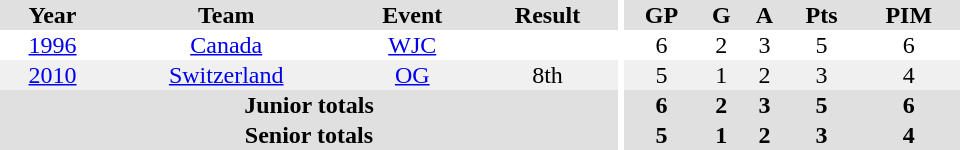<table border="0" cellpadding="1" cellspacing="0" ID="Table3" style="text-align:center; width:40em">
<tr ALIGN="center" bgcolor="#e0e0e0">
<th>Year</th>
<th>Team</th>
<th>Event</th>
<th>Result</th>
<th rowspan="99" bgcolor="#ffffff"></th>
<th>GP</th>
<th>G</th>
<th>A</th>
<th>Pts</th>
<th>PIM</th>
</tr>
<tr>
<td><a href='#'>1996</a></td>
<td><a href='#'>Canada</a></td>
<td><a href='#'>WJC</a></td>
<td></td>
<td>6</td>
<td>2</td>
<td>3</td>
<td>5</td>
<td>6</td>
</tr>
<tr bgcolor="#f0f0f0">
<td><a href='#'>2010</a></td>
<td><a href='#'>Switzerland</a></td>
<td><a href='#'>OG</a></td>
<td>8th</td>
<td>5</td>
<td>1</td>
<td>2</td>
<td>3</td>
<td>4</td>
</tr>
<tr bgcolor="#e0e0e0">
<th colspan=4>Junior totals</th>
<th>6</th>
<th>2</th>
<th>3</th>
<th>5</th>
<th>6</th>
</tr>
<tr bgcolor="#e0e0e0">
<th colspan=4>Senior totals</th>
<th>5</th>
<th>1</th>
<th>2</th>
<th>3</th>
<th>4</th>
</tr>
</table>
